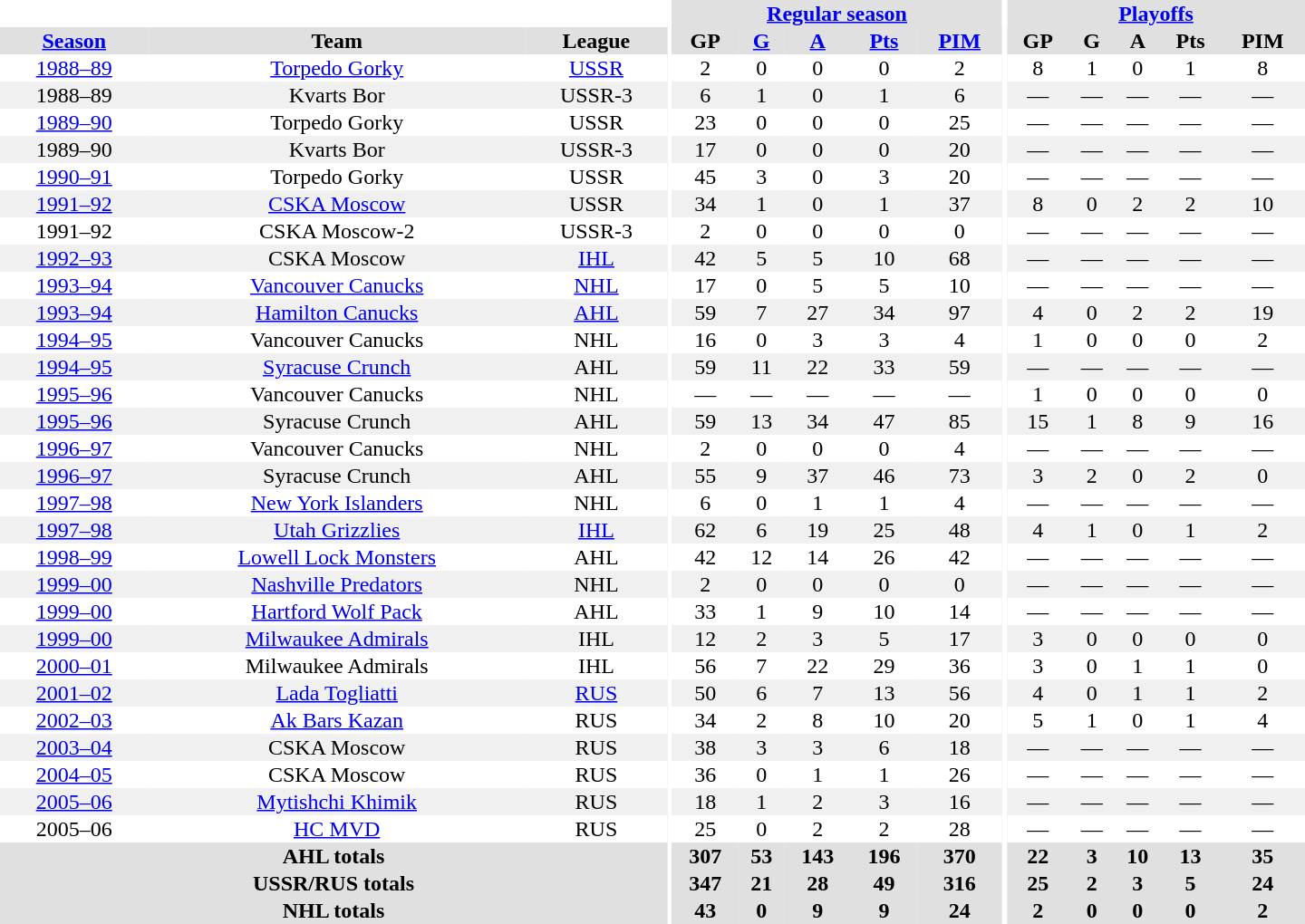<table border="0" cellpadding="1" cellspacing="0" style="text-align:center; width:60em">
<tr bgcolor="#e0e0e0">
<th colspan="3" bgcolor="#ffffff"></th>
<th rowspan="100" bgcolor="#ffffff"></th>
<th colspan="5"><a href='#'>Regular season</a></th>
<th rowspan="100" bgcolor="#ffffff"></th>
<th colspan="5"><a href='#'>Playoffs</a></th>
</tr>
<tr bgcolor="#e0e0e0">
<th><a href='#'>Season</a></th>
<th>Team</th>
<th>League</th>
<th>GP</th>
<th><a href='#'>G</a></th>
<th><a href='#'>A</a></th>
<th><a href='#'>Pts</a></th>
<th><a href='#'>PIM</a></th>
<th>GP</th>
<th>G</th>
<th>A</th>
<th>Pts</th>
<th>PIM</th>
</tr>
<tr>
<td><a href='#'>1988–89</a></td>
<td><a href='#'>Torpedo Gorky</a></td>
<td><a href='#'>USSR</a></td>
<td>2</td>
<td>0</td>
<td>0</td>
<td>0</td>
<td>2</td>
<td>8</td>
<td>1</td>
<td>0</td>
<td>1</td>
<td>8</td>
</tr>
<tr bgcolor="#f0f0f0">
<td>1988–89</td>
<td>Kvarts Bor</td>
<td>USSR-3</td>
<td>6</td>
<td>1</td>
<td>0</td>
<td>1</td>
<td>6</td>
<td>—</td>
<td>—</td>
<td>—</td>
<td>—</td>
<td>—</td>
</tr>
<tr>
<td><a href='#'>1989–90</a></td>
<td>Torpedo Gorky</td>
<td>USSR</td>
<td>23</td>
<td>0</td>
<td>0</td>
<td>0</td>
<td>25</td>
<td>—</td>
<td>—</td>
<td>—</td>
<td>—</td>
<td>—</td>
</tr>
<tr bgcolor="#f0f0f0">
<td>1989–90</td>
<td>Kvarts Bor</td>
<td>USSR-3</td>
<td>17</td>
<td>0</td>
<td>0</td>
<td>0</td>
<td>20</td>
<td>—</td>
<td>—</td>
<td>—</td>
<td>—</td>
<td>—</td>
</tr>
<tr>
<td><a href='#'>1990–91</a></td>
<td>Torpedo Gorky</td>
<td>USSR</td>
<td>45</td>
<td>3</td>
<td>0</td>
<td>3</td>
<td>20</td>
<td>—</td>
<td>—</td>
<td>—</td>
<td>—</td>
<td>—</td>
</tr>
<tr bgcolor="#f0f0f0">
<td><a href='#'>1991–92</a></td>
<td><a href='#'>CSKA Moscow</a></td>
<td>USSR</td>
<td>34</td>
<td>1</td>
<td>0</td>
<td>1</td>
<td>37</td>
<td>8</td>
<td>0</td>
<td>2</td>
<td>2</td>
<td>10</td>
</tr>
<tr>
<td>1991–92</td>
<td>CSKA Moscow-2</td>
<td>USSR-3</td>
<td>2</td>
<td>0</td>
<td>0</td>
<td>0</td>
<td>0</td>
<td>—</td>
<td>—</td>
<td>—</td>
<td>—</td>
<td>—</td>
</tr>
<tr bgcolor="#f0f0f0">
<td><a href='#'>1992–93</a></td>
<td>CSKA Moscow</td>
<td><a href='#'>IHL</a></td>
<td>42</td>
<td>5</td>
<td>5</td>
<td>10</td>
<td>68</td>
<td>—</td>
<td>—</td>
<td>—</td>
<td>—</td>
<td>—</td>
</tr>
<tr>
<td><a href='#'>1993–94</a></td>
<td><a href='#'>Vancouver Canucks</a></td>
<td><a href='#'>NHL</a></td>
<td>17</td>
<td>0</td>
<td>5</td>
<td>5</td>
<td>10</td>
<td>—</td>
<td>—</td>
<td>—</td>
<td>—</td>
<td>—</td>
</tr>
<tr bgcolor="#f0f0f0">
<td><a href='#'>1993–94</a></td>
<td><a href='#'>Hamilton Canucks</a></td>
<td><a href='#'>AHL</a></td>
<td>59</td>
<td>7</td>
<td>27</td>
<td>34</td>
<td>97</td>
<td>4</td>
<td>0</td>
<td>2</td>
<td>2</td>
<td>19</td>
</tr>
<tr>
<td><a href='#'>1994–95</a></td>
<td>Vancouver Canucks</td>
<td>NHL</td>
<td>16</td>
<td>0</td>
<td>3</td>
<td>3</td>
<td>4</td>
<td>1</td>
<td>0</td>
<td>0</td>
<td>0</td>
<td>2</td>
</tr>
<tr bgcolor="#f0f0f0">
<td><a href='#'>1994–95</a></td>
<td><a href='#'>Syracuse Crunch</a></td>
<td>AHL</td>
<td>59</td>
<td>11</td>
<td>22</td>
<td>33</td>
<td>59</td>
<td>—</td>
<td>—</td>
<td>—</td>
<td>—</td>
<td>—</td>
</tr>
<tr>
<td><a href='#'>1995–96</a></td>
<td>Vancouver Canucks</td>
<td>NHL</td>
<td>—</td>
<td>—</td>
<td>—</td>
<td>—</td>
<td>—</td>
<td>1</td>
<td>0</td>
<td>0</td>
<td>0</td>
<td>0</td>
</tr>
<tr bgcolor="#f0f0f0">
<td><a href='#'>1995–96</a></td>
<td>Syracuse Crunch</td>
<td>AHL</td>
<td>59</td>
<td>13</td>
<td>34</td>
<td>47</td>
<td>85</td>
<td>15</td>
<td>1</td>
<td>8</td>
<td>9</td>
<td>16</td>
</tr>
<tr>
<td><a href='#'>1996–97</a></td>
<td>Vancouver Canucks</td>
<td>NHL</td>
<td>2</td>
<td>0</td>
<td>0</td>
<td>0</td>
<td>4</td>
<td>—</td>
<td>—</td>
<td>—</td>
<td>—</td>
<td>—</td>
</tr>
<tr bgcolor="#f0f0f0">
<td><a href='#'>1996–97</a></td>
<td>Syracuse Crunch</td>
<td>AHL</td>
<td>55</td>
<td>9</td>
<td>37</td>
<td>46</td>
<td>73</td>
<td>3</td>
<td>2</td>
<td>0</td>
<td>2</td>
<td>0</td>
</tr>
<tr>
<td><a href='#'>1997–98</a></td>
<td><a href='#'>New York Islanders</a></td>
<td>NHL</td>
<td>6</td>
<td>0</td>
<td>1</td>
<td>1</td>
<td>4</td>
<td>—</td>
<td>—</td>
<td>—</td>
<td>—</td>
<td>—</td>
</tr>
<tr bgcolor="#f0f0f0">
<td><a href='#'>1997–98</a></td>
<td><a href='#'>Utah Grizzlies</a></td>
<td><a href='#'>IHL</a></td>
<td>62</td>
<td>6</td>
<td>19</td>
<td>25</td>
<td>48</td>
<td>4</td>
<td>1</td>
<td>0</td>
<td>1</td>
<td>2</td>
</tr>
<tr>
<td><a href='#'>1998–99</a></td>
<td><a href='#'>Lowell Lock Monsters</a></td>
<td>AHL</td>
<td>42</td>
<td>12</td>
<td>14</td>
<td>26</td>
<td>42</td>
<td>—</td>
<td>—</td>
<td>—</td>
<td>—</td>
<td>—</td>
</tr>
<tr bgcolor="#f0f0f0">
<td><a href='#'>1999–00</a></td>
<td><a href='#'>Nashville Predators</a></td>
<td>NHL</td>
<td>2</td>
<td>0</td>
<td>0</td>
<td>0</td>
<td>0</td>
<td>—</td>
<td>—</td>
<td>—</td>
<td>—</td>
<td>—</td>
</tr>
<tr>
<td><a href='#'>1999–00</a></td>
<td><a href='#'>Hartford Wolf Pack</a></td>
<td>AHL</td>
<td>33</td>
<td>1</td>
<td>9</td>
<td>10</td>
<td>14</td>
<td>—</td>
<td>—</td>
<td>—</td>
<td>—</td>
<td>—</td>
</tr>
<tr bgcolor="#f0f0f0">
<td><a href='#'>1999–00</a></td>
<td><a href='#'>Milwaukee Admirals</a></td>
<td>IHL</td>
<td>12</td>
<td>2</td>
<td>3</td>
<td>5</td>
<td>17</td>
<td>3</td>
<td>0</td>
<td>0</td>
<td>0</td>
<td>0</td>
</tr>
<tr>
<td><a href='#'>2000–01</a></td>
<td>Milwaukee Admirals</td>
<td>IHL</td>
<td>56</td>
<td>7</td>
<td>22</td>
<td>29</td>
<td>36</td>
<td>3</td>
<td>0</td>
<td>1</td>
<td>1</td>
<td>0</td>
</tr>
<tr bgcolor="#f0f0f0">
<td><a href='#'>2001–02</a></td>
<td><a href='#'>Lada Togliatti</a></td>
<td><a href='#'>RUS</a></td>
<td>50</td>
<td>6</td>
<td>7</td>
<td>13</td>
<td>56</td>
<td>4</td>
<td>0</td>
<td>1</td>
<td>1</td>
<td>2</td>
</tr>
<tr>
<td><a href='#'>2002–03</a></td>
<td><a href='#'>Ak Bars Kazan</a></td>
<td>RUS</td>
<td>34</td>
<td>2</td>
<td>8</td>
<td>10</td>
<td>20</td>
<td>5</td>
<td>1</td>
<td>0</td>
<td>1</td>
<td>4</td>
</tr>
<tr bgcolor="#f0f0f0">
<td><a href='#'>2003–04</a></td>
<td>CSKA Moscow</td>
<td>RUS</td>
<td>38</td>
<td>3</td>
<td>3</td>
<td>6</td>
<td>18</td>
<td>—</td>
<td>—</td>
<td>—</td>
<td>—</td>
<td>—</td>
</tr>
<tr>
<td><a href='#'>2004–05</a></td>
<td>CSKA Moscow</td>
<td>RUS</td>
<td>36</td>
<td>0</td>
<td>1</td>
<td>1</td>
<td>26</td>
<td>—</td>
<td>—</td>
<td>—</td>
<td>—</td>
<td>—</td>
</tr>
<tr bgcolor="#f0f0f0">
<td><a href='#'>2005–06</a></td>
<td><a href='#'>Mytishchi Khimik</a></td>
<td>RUS</td>
<td>18</td>
<td>1</td>
<td>2</td>
<td>3</td>
<td>16</td>
<td>—</td>
<td>—</td>
<td>—</td>
<td>—</td>
<td>—</td>
</tr>
<tr>
<td>2005–06</td>
<td><a href='#'>HC MVD</a></td>
<td>RUS</td>
<td>25</td>
<td>0</td>
<td>2</td>
<td>2</td>
<td>28</td>
<td>—</td>
<td>—</td>
<td>—</td>
<td>—</td>
<td>—</td>
</tr>
<tr bgcolor="#e0e0e0">
<th colspan="3">AHL totals</th>
<th>307</th>
<th>53</th>
<th>143</th>
<th>196</th>
<th>370</th>
<th>22</th>
<th>3</th>
<th>10</th>
<th>13</th>
<th>35</th>
</tr>
<tr bgcolor="#e0e0e0">
<th colspan="3">USSR/RUS totals</th>
<th>347</th>
<th>21</th>
<th>28</th>
<th>49</th>
<th>316</th>
<th>25</th>
<th>2</th>
<th>3</th>
<th>5</th>
<th>24</th>
</tr>
<tr bgcolor="#e0e0e0">
<th colspan="3">NHL totals</th>
<th>43</th>
<th>0</th>
<th>9</th>
<th>9</th>
<th>24</th>
<th>2</th>
<th>0</th>
<th>0</th>
<th>0</th>
<th>2</th>
</tr>
</table>
